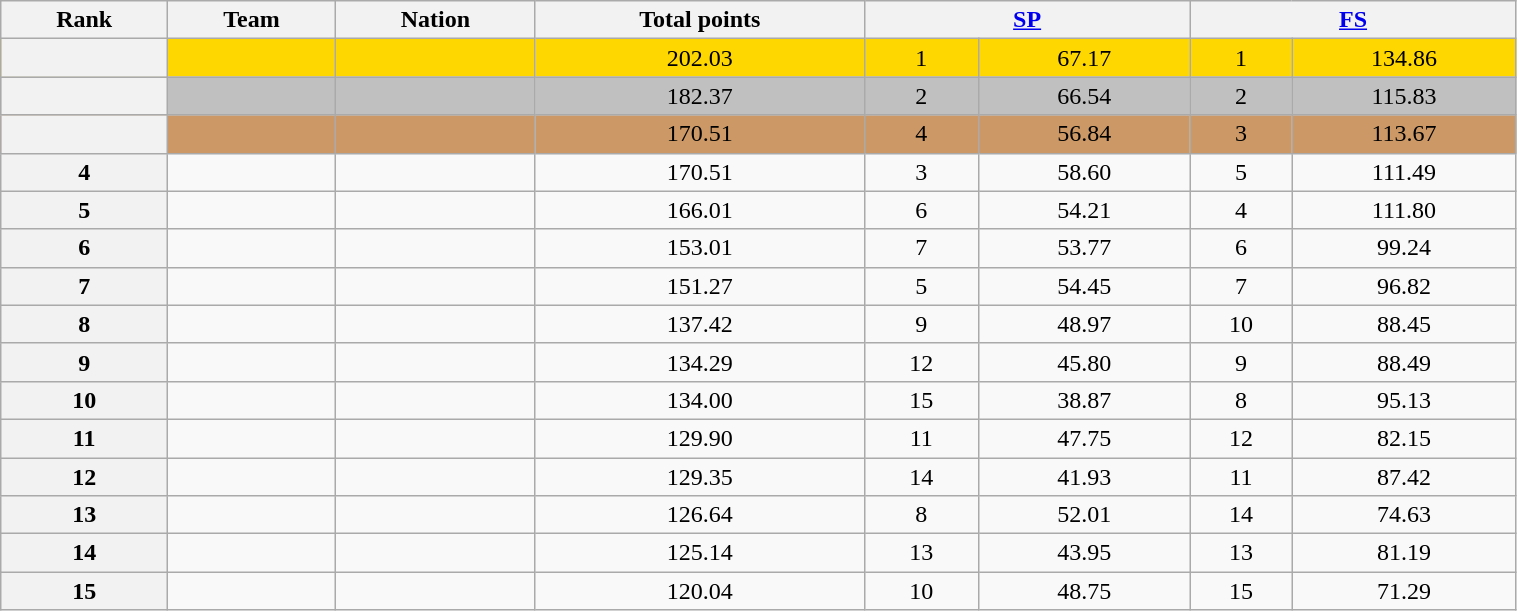<table class="wikitable sortable" style="text-align:center;" width="80%">
<tr>
<th scope="col">Rank</th>
<th scope="col">Team</th>
<th scope="col">Nation</th>
<th scope="col">Total points</th>
<th scope="col" colspan="2" width="80px"><a href='#'>SP</a></th>
<th scope="col" colspan="2" width="80px"><a href='#'>FS</a></th>
</tr>
<tr bgcolor="gold">
<th scope="row"></th>
<td align="left"></td>
<td align="left"></td>
<td>202.03</td>
<td>1</td>
<td>67.17</td>
<td>1</td>
<td>134.86</td>
</tr>
<tr bgcolor="silver">
<th scope="row"></th>
<td align="left"></td>
<td align="left"></td>
<td>182.37</td>
<td>2</td>
<td>66.54</td>
<td>2</td>
<td>115.83</td>
</tr>
<tr bgcolor="cc9966">
<th scope="row"></th>
<td align="left"></td>
<td align="left"></td>
<td>170.51</td>
<td>4</td>
<td>56.84</td>
<td>3</td>
<td>113.67</td>
</tr>
<tr>
<th scope="row">4</th>
<td align="left"></td>
<td align="left"></td>
<td>170.51</td>
<td>3</td>
<td>58.60</td>
<td>5</td>
<td>111.49</td>
</tr>
<tr>
<th scope="row">5</th>
<td align="left"></td>
<td align="left"></td>
<td>166.01</td>
<td>6</td>
<td>54.21</td>
<td>4</td>
<td>111.80</td>
</tr>
<tr>
<th scope="row">6</th>
<td align="left"></td>
<td align="left"></td>
<td>153.01</td>
<td>7</td>
<td>53.77</td>
<td>6</td>
<td>99.24</td>
</tr>
<tr>
<th scope="row">7</th>
<td align="left"></td>
<td align="left"></td>
<td>151.27</td>
<td>5</td>
<td>54.45</td>
<td>7</td>
<td>96.82</td>
</tr>
<tr>
<th scope="row">8</th>
<td align="left"></td>
<td align="left"></td>
<td>137.42</td>
<td>9</td>
<td>48.97</td>
<td>10</td>
<td>88.45</td>
</tr>
<tr>
<th scope="row">9</th>
<td align="left"></td>
<td align="left"></td>
<td>134.29</td>
<td>12</td>
<td>45.80</td>
<td>9</td>
<td>88.49</td>
</tr>
<tr>
<th scope="row">10</th>
<td align="left"></td>
<td align="left"></td>
<td>134.00</td>
<td>15</td>
<td>38.87</td>
<td>8</td>
<td>95.13</td>
</tr>
<tr>
<th scope="row">11</th>
<td align="left"></td>
<td align="left"></td>
<td>129.90</td>
<td>11</td>
<td>47.75</td>
<td>12</td>
<td>82.15</td>
</tr>
<tr>
<th scope="row">12</th>
<td align="left"></td>
<td align="left"></td>
<td>129.35</td>
<td>14</td>
<td>41.93</td>
<td>11</td>
<td>87.42</td>
</tr>
<tr>
<th scope="row">13</th>
<td align="left"></td>
<td align="left"></td>
<td>126.64</td>
<td>8</td>
<td>52.01</td>
<td>14</td>
<td>74.63</td>
</tr>
<tr>
<th scope="row">14</th>
<td align="left"></td>
<td align="left"></td>
<td>125.14</td>
<td>13</td>
<td>43.95</td>
<td>13</td>
<td>81.19</td>
</tr>
<tr>
<th scope="row">15</th>
<td align="left"></td>
<td align="left"></td>
<td>120.04</td>
<td>10</td>
<td>48.75</td>
<td>15</td>
<td>71.29</td>
</tr>
</table>
